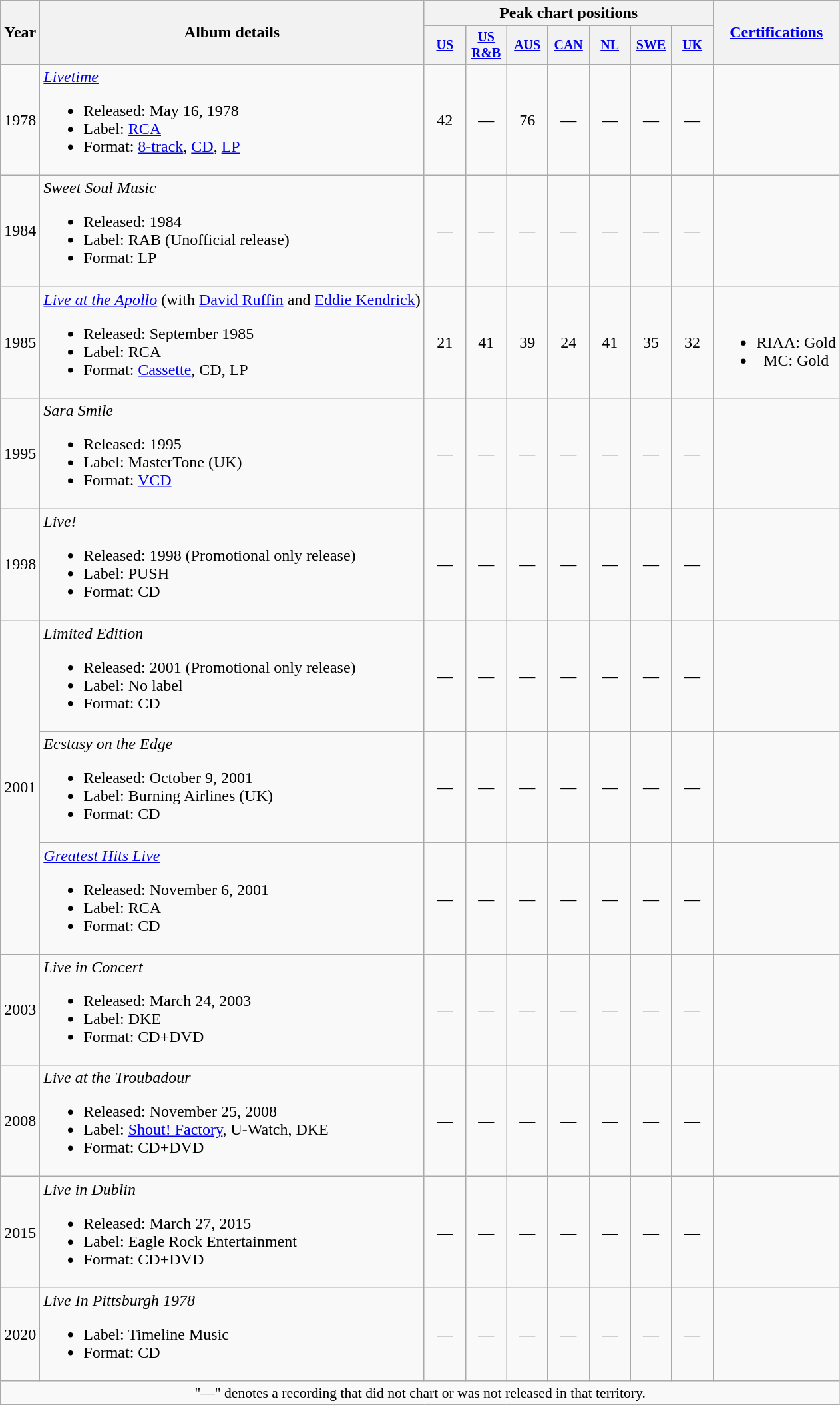<table class="wikitable" style="text-align:center;">
<tr>
<th rowspan="2">Year</th>
<th rowspan="2">Album details</th>
<th colspan="7">Peak chart positions</th>
<th rowspan="2"><a href='#'>Certifications</a></th>
</tr>
<tr style="font-size:smaller;">
<th width="35"><a href='#'>US</a><br></th>
<th width="35"><a href='#'>US<br>R&B</a><br></th>
<th width="35"><a href='#'>AUS</a><br></th>
<th width="35"><a href='#'>CAN</a><br></th>
<th width="35"><a href='#'>NL</a><br></th>
<th width="35"><a href='#'>SWE</a><br></th>
<th width="35"><a href='#'>UK</a><br></th>
</tr>
<tr>
<td>1978</td>
<td align="left"><em><a href='#'>Livetime</a></em><br><ul><li>Released: May 16, 1978</li><li>Label: <a href='#'>RCA</a></li><li>Format: <a href='#'>8-track</a>, <a href='#'>CD</a>, <a href='#'>LP</a></li></ul></td>
<td>42</td>
<td>—</td>
<td>76</td>
<td>—</td>
<td>—</td>
<td>—</td>
<td>—</td>
<td></td>
</tr>
<tr>
<td>1984</td>
<td align="left"><em>Sweet Soul Music</em><br><ul><li>Released: 1984</li><li>Label: RAB (Unofficial release)</li><li>Format: LP</li></ul></td>
<td>—</td>
<td>—</td>
<td>—</td>
<td>—</td>
<td>—</td>
<td>—</td>
<td>—</td>
<td></td>
</tr>
<tr>
<td>1985</td>
<td align="left"><em><a href='#'>Live at the Apollo</a></em> (with <a href='#'>David Ruffin</a> and <a href='#'>Eddie Kendrick</a>)<br><ul><li>Released: September 1985</li><li>Label: RCA</li><li>Format: <a href='#'>Cassette</a>, CD, LP</li></ul></td>
<td>21</td>
<td>41</td>
<td>39</td>
<td>24</td>
<td>41</td>
<td>35</td>
<td>32</td>
<td><br><ul><li>RIAA: Gold</li><li>MC: Gold</li></ul></td>
</tr>
<tr>
<td>1995</td>
<td align="left"><em>Sara Smile</em><br><ul><li>Released: 1995</li><li>Label: MasterTone (UK)</li><li>Format: <a href='#'>VCD</a></li></ul></td>
<td>—</td>
<td>—</td>
<td>—</td>
<td>—</td>
<td>—</td>
<td>—</td>
<td>—</td>
<td></td>
</tr>
<tr>
<td>1998</td>
<td align="left"><em>Live!</em><br><ul><li>Released: 1998 (Promotional only release)</li><li>Label: PUSH</li><li>Format: CD</li></ul></td>
<td>—</td>
<td>—</td>
<td>—</td>
<td>—</td>
<td>—</td>
<td>—</td>
<td>—</td>
<td></td>
</tr>
<tr>
<td rowspan="3">2001</td>
<td align="left"><em>Limited Edition</em><br><ul><li>Released: 2001 (Promotional only release)</li><li>Label: No label</li><li>Format: CD</li></ul></td>
<td>—</td>
<td>—</td>
<td>—</td>
<td>—</td>
<td>—</td>
<td>—</td>
<td>—</td>
<td></td>
</tr>
<tr>
<td align="left"><em>Ecstasy on the Edge</em><br><ul><li>Released: October 9, 2001</li><li>Label: Burning Airlines (UK)</li><li>Format: CD</li></ul></td>
<td>—</td>
<td>—</td>
<td>—</td>
<td>—</td>
<td>—</td>
<td>—</td>
<td>—</td>
<td></td>
</tr>
<tr>
<td align="left"><em><a href='#'>Greatest Hits Live</a></em><br><ul><li>Released: November 6, 2001</li><li>Label: RCA</li><li>Format: CD</li></ul></td>
<td>—</td>
<td>—</td>
<td>—</td>
<td>—</td>
<td>—</td>
<td>—</td>
<td>—</td>
<td></td>
</tr>
<tr>
<td>2003</td>
<td align="left"><em>Live in Concert</em><br><ul><li>Released: March 24, 2003</li><li>Label: DKE</li><li>Format: CD+DVD</li></ul></td>
<td>—</td>
<td>—</td>
<td>—</td>
<td>—</td>
<td>—</td>
<td>—</td>
<td>—</td>
<td></td>
</tr>
<tr>
<td>2008</td>
<td align="left"><em>Live at the Troubadour</em><br><ul><li>Released: November 25, 2008</li><li>Label: <a href='#'>Shout! Factory</a>, U-Watch, DKE</li><li>Format: CD+DVD</li></ul></td>
<td>—</td>
<td>—</td>
<td>—</td>
<td>—</td>
<td>—</td>
<td>—</td>
<td>—</td>
<td></td>
</tr>
<tr>
<td>2015</td>
<td align="left"><em>Live in Dublin</em><br><ul><li>Released: March 27, 2015</li><li>Label: Eagle Rock Entertainment</li><li>Format: CD+DVD</li></ul></td>
<td>—</td>
<td>—</td>
<td>—</td>
<td>—</td>
<td>—</td>
<td>—</td>
<td>—</td>
<td></td>
</tr>
<tr>
<td>2020</td>
<td align="left"><em>Live In Pittsburgh 1978</em><br><ul><li>Label: Timeline Music</li><li>Format: CD</li></ul></td>
<td>—</td>
<td>—</td>
<td>—</td>
<td>—</td>
<td>—</td>
<td>—</td>
<td>—</td>
<td></td>
</tr>
<tr>
<td colspan="14" style="font-size:90%">"—" denotes a recording that did not chart or was not released in that territory.</td>
</tr>
</table>
